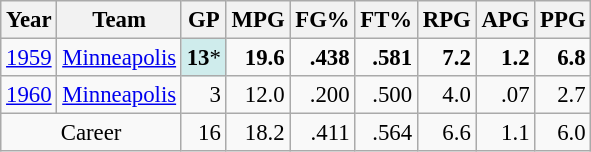<table class="wikitable sortable" style="font-size:95%; text-align:right;">
<tr>
<th>Year</th>
<th>Team</th>
<th>GP</th>
<th>MPG</th>
<th>FG%</th>
<th>FT%</th>
<th>RPG</th>
<th>APG</th>
<th>PPG</th>
</tr>
<tr>
<td style="text-align:left;"><a href='#'>1959</a></td>
<td style="text-align:left;"><a href='#'>Minneapolis</a></td>
<td style="background:#CFECEC;"><strong>13</strong>*</td>
<td><strong>19.6</strong></td>
<td><strong>.438</strong></td>
<td><strong>.581</strong></td>
<td><strong>7.2</strong></td>
<td><strong>1.2</strong></td>
<td><strong>6.8</strong></td>
</tr>
<tr>
<td style="text-align:left;"><a href='#'>1960</a></td>
<td style="text-align:left;"><a href='#'>Minneapolis</a></td>
<td>3</td>
<td>12.0</td>
<td>.200</td>
<td>.500</td>
<td>4.0</td>
<td>.07</td>
<td>2.7</td>
</tr>
<tr>
<td colspan="2" style="text-align:center;">Career</td>
<td>16</td>
<td>18.2</td>
<td>.411</td>
<td>.564</td>
<td>6.6</td>
<td>1.1</td>
<td>6.0</td>
</tr>
</table>
